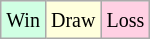<table class="wikitable">
<tr>
<td style="background:#d0ffe3;"><small>Win</small></td>
<td style="background:#ffffdd;"><small>Draw</small></td>
<td style="background:#ffd0e3;"><small>Loss</small></td>
</tr>
</table>
